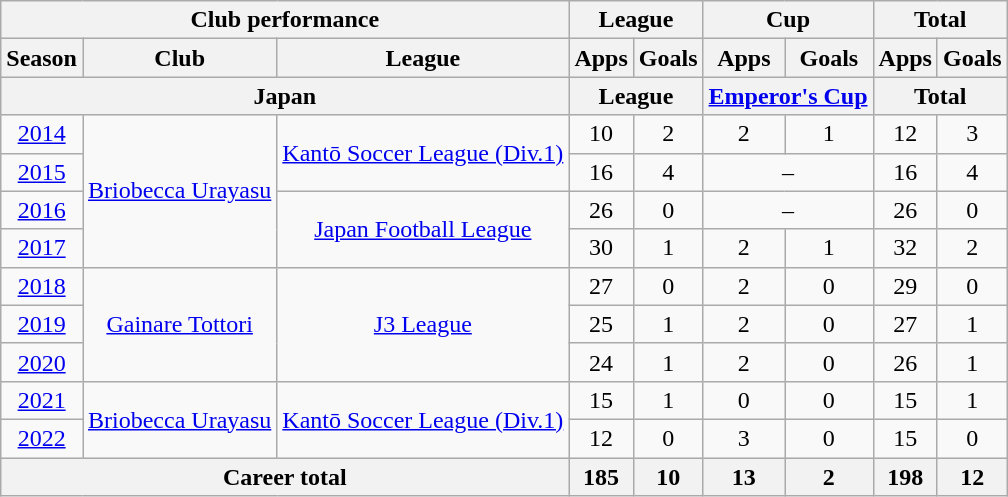<table class="wikitable" style="text-align:center">
<tr>
<th colspan=3>Club performance</th>
<th colspan=2>League</th>
<th colspan=2>Cup</th>
<th colspan=2>Total</th>
</tr>
<tr>
<th>Season</th>
<th>Club</th>
<th>League</th>
<th>Apps</th>
<th>Goals</th>
<th>Apps</th>
<th>Goals</th>
<th>Apps</th>
<th>Goals</th>
</tr>
<tr>
<th colspan=3>Japan</th>
<th colspan=2>League</th>
<th colspan=2><a href='#'>Emperor's Cup</a></th>
<th colspan=2>Total</th>
</tr>
<tr>
<td><a href='#'>2014</a></td>
<td rowspan="4"><a href='#'>Briobecca Urayasu</a></td>
<td rowspan="2"><a href='#'>Kantō Soccer League (Div.1)</a></td>
<td>10</td>
<td>2</td>
<td>2</td>
<td>1</td>
<td>12</td>
<td>3</td>
</tr>
<tr>
<td><a href='#'>2015</a></td>
<td>16</td>
<td>4</td>
<td colspan="2">–</td>
<td>16</td>
<td>4</td>
</tr>
<tr>
<td><a href='#'>2016</a></td>
<td rowspan="2"><a href='#'>Japan Football League</a></td>
<td>26</td>
<td>0</td>
<td colspan="2">–</td>
<td>26</td>
<td>0</td>
</tr>
<tr>
<td><a href='#'>2017</a></td>
<td>30</td>
<td>1</td>
<td>2</td>
<td>1</td>
<td>32</td>
<td>2</td>
</tr>
<tr>
<td><a href='#'>2018</a></td>
<td rowspan="3"><a href='#'>Gainare Tottori</a></td>
<td rowspan="3"><a href='#'>J3 League</a></td>
<td>27</td>
<td>0</td>
<td>2</td>
<td>0</td>
<td>29</td>
<td>0</td>
</tr>
<tr>
<td><a href='#'>2019</a></td>
<td>25</td>
<td>1</td>
<td>2</td>
<td>0</td>
<td>27</td>
<td>1</td>
</tr>
<tr>
<td><a href='#'>2020</a></td>
<td>24</td>
<td>1</td>
<td>2</td>
<td>0</td>
<td>26</td>
<td>1</td>
</tr>
<tr>
<td><a href='#'>2021</a></td>
<td rowspan="2"><a href='#'>Briobecca Urayasu</a></td>
<td rowspan="2"><a href='#'>Kantō Soccer League (Div.1)</a></td>
<td>15</td>
<td>1</td>
<td>0</td>
<td>0</td>
<td>15</td>
<td>1</td>
</tr>
<tr>
<td><a href='#'>2022</a></td>
<td>12</td>
<td>0</td>
<td>3</td>
<td>0</td>
<td>15</td>
<td>0</td>
</tr>
<tr>
<th colspan=3>Career total</th>
<th>185</th>
<th>10</th>
<th>13</th>
<th>2</th>
<th>198</th>
<th>12</th>
</tr>
</table>
